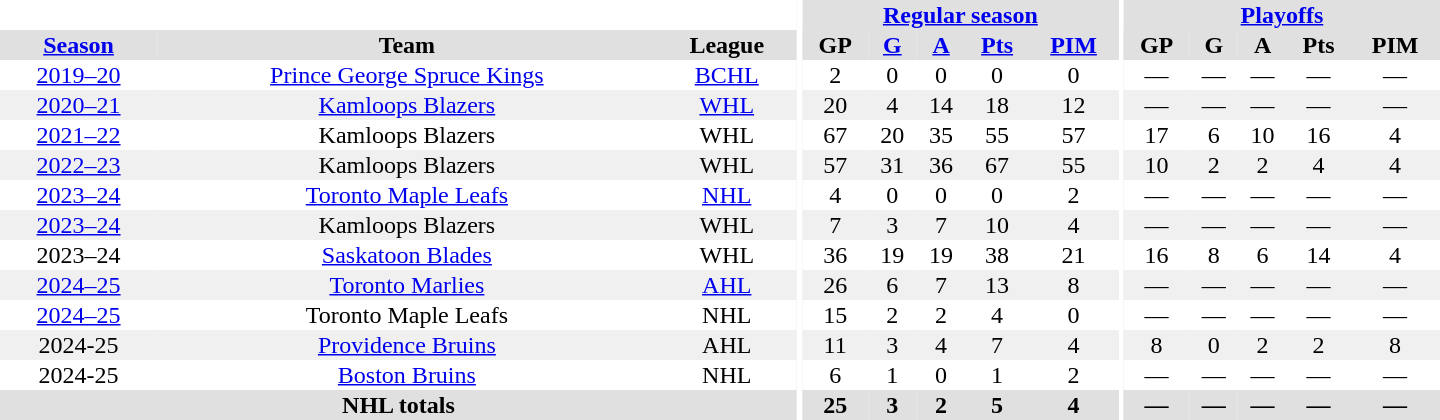<table border="0" cellpadding="1" cellspacing="0" style="text-align:center; width:60em">
<tr bgcolor="#e0e0e0">
<th colspan="3" bgcolor="#ffffff"></th>
<th rowspan="101" bgcolor="#ffffff"></th>
<th colspan="5"><a href='#'>Regular season</a></th>
<th rowspan="101" bgcolor="#ffffff"></th>
<th colspan="5"><a href='#'>Playoffs</a></th>
</tr>
<tr bgcolor="#e0e0e0">
<th><a href='#'>Season</a></th>
<th>Team</th>
<th>League</th>
<th>GP</th>
<th><a href='#'>G</a></th>
<th><a href='#'>A</a></th>
<th><a href='#'>Pts</a></th>
<th><a href='#'>PIM</a></th>
<th>GP</th>
<th>G</th>
<th>A</th>
<th>Pts</th>
<th>PIM</th>
</tr>
<tr>
<td><a href='#'>2019–20</a></td>
<td><a href='#'>Prince George Spruce Kings</a></td>
<td><a href='#'>BCHL</a></td>
<td>2</td>
<td>0</td>
<td>0</td>
<td>0</td>
<td>0</td>
<td>—</td>
<td>—</td>
<td>—</td>
<td>—</td>
<td>—</td>
</tr>
<tr bgcolor="#f0f0f0">
<td><a href='#'>2020–21</a></td>
<td><a href='#'>Kamloops Blazers</a></td>
<td><a href='#'>WHL</a></td>
<td>20</td>
<td>4</td>
<td>14</td>
<td>18</td>
<td>12</td>
<td>—</td>
<td>—</td>
<td>—</td>
<td>—</td>
<td>—</td>
</tr>
<tr>
<td><a href='#'>2021–22</a></td>
<td>Kamloops Blazers</td>
<td>WHL</td>
<td>67</td>
<td>20</td>
<td>35</td>
<td>55</td>
<td>57</td>
<td>17</td>
<td>6</td>
<td>10</td>
<td>16</td>
<td>4</td>
</tr>
<tr bgcolor="#f0f0f0">
<td><a href='#'>2022–23</a></td>
<td>Kamloops Blazers</td>
<td>WHL</td>
<td>57</td>
<td>31</td>
<td>36</td>
<td>67</td>
<td>55</td>
<td>10</td>
<td>2</td>
<td>2</td>
<td>4</td>
<td>4</td>
</tr>
<tr>
<td><a href='#'>2023–24</a></td>
<td><a href='#'>Toronto Maple Leafs</a></td>
<td><a href='#'>NHL</a></td>
<td>4</td>
<td>0</td>
<td>0</td>
<td>0</td>
<td>2</td>
<td>—</td>
<td>—</td>
<td>—</td>
<td>—</td>
<td>—</td>
</tr>
<tr bgcolor="#f0f0f0">
<td><a href='#'>2023–24</a></td>
<td>Kamloops Blazers</td>
<td>WHL</td>
<td>7</td>
<td>3</td>
<td>7</td>
<td>10</td>
<td>4</td>
<td>—</td>
<td>—</td>
<td>—</td>
<td>—</td>
<td>—</td>
</tr>
<tr>
<td>2023–24</td>
<td><a href='#'>Saskatoon Blades</a></td>
<td>WHL</td>
<td>36</td>
<td>19</td>
<td>19</td>
<td>38</td>
<td>21</td>
<td>16</td>
<td>8</td>
<td>6</td>
<td>14</td>
<td>4</td>
</tr>
<tr bgcolor="#f0f0f0">
<td><a href='#'>2024–25</a></td>
<td><a href='#'>Toronto Marlies</a></td>
<td><a href='#'>AHL</a></td>
<td>26</td>
<td>6</td>
<td>7</td>
<td>13</td>
<td>8</td>
<td>—</td>
<td>—</td>
<td>—</td>
<td>—</td>
<td>—</td>
</tr>
<tr>
<td><a href='#'>2024–25</a></td>
<td>Toronto Maple Leafs</td>
<td>NHL</td>
<td>15</td>
<td>2</td>
<td>2</td>
<td>4</td>
<td>0</td>
<td>—</td>
<td>—</td>
<td>—</td>
<td>—</td>
<td>—</td>
</tr>
<tr bgcolor="#f0f0f0">
<td>2024-25</td>
<td><a href='#'>Providence Bruins</a></td>
<td>AHL</td>
<td>11</td>
<td>3</td>
<td>4</td>
<td>7</td>
<td>4</td>
<td>8</td>
<td>0</td>
<td>2</td>
<td>2</td>
<td>8</td>
</tr>
<tr>
<td>2024-25</td>
<td><a href='#'>Boston Bruins</a></td>
<td>NHL</td>
<td>6</td>
<td>1</td>
<td>0</td>
<td>1</td>
<td>2</td>
<td>—</td>
<td>—</td>
<td>—</td>
<td>—</td>
<td>—</td>
</tr>
<tr bgcolor="#e0e0e0">
<th colspan="3">NHL totals</th>
<th>25</th>
<th>3</th>
<th>2</th>
<th>5</th>
<th>4</th>
<th>—</th>
<th>—</th>
<th>—</th>
<th>—</th>
<th>—</th>
</tr>
</table>
